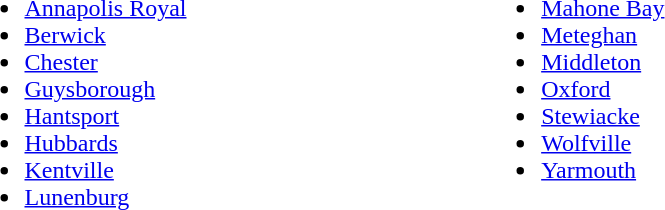<table width="50%">
<tr>
<td valign="top"><br><ul><li><a href='#'>Annapolis Royal</a></li><li><a href='#'>Berwick</a></li><li><a href='#'>Chester</a></li><li><a href='#'>Guysborough</a></li><li><a href='#'>Hantsport</a></li><li><a href='#'>Hubbards</a></li><li><a href='#'>Kentville</a></li><li><a href='#'>Lunenburg</a></li></ul></td>
<td valign="top"><br><ul><li><a href='#'>Mahone Bay</a></li><li><a href='#'>Meteghan</a></li><li><a href='#'>Middleton</a></li><li><a href='#'>Oxford</a></li><li><a href='#'>Stewiacke</a></li><li><a href='#'>Wolfville</a></li><li><a href='#'>Yarmouth</a></li></ul></td>
</tr>
</table>
